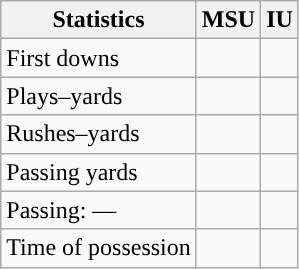<table class="wikitable" style="float:left">
<tr>
<th>Statistics</th>
<th>MSU</th>
<th>IU</th>
</tr>
<tr>
<td>First downs</td>
<td></td>
<td></td>
</tr>
<tr>
<td>Plays–yards</td>
<td></td>
<td></td>
</tr>
<tr>
<td>Rushes–yards</td>
<td></td>
<td></td>
</tr>
<tr>
<td>Passing yards</td>
<td></td>
<td></td>
</tr>
<tr>
<td>Passing: ––</td>
<td></td>
<td></td>
</tr>
<tr>
<td>Time of possession</td>
<td></td>
<td></td>
</tr>
</table>
